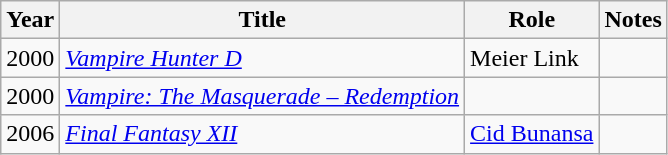<table class="wikitable sortable">
<tr>
<th>Year</th>
<th>Title</th>
<th>Role</th>
<th>Notes</th>
</tr>
<tr>
<td>2000</td>
<td><em><a href='#'>Vampire Hunter D</a></em></td>
<td>Meier Link</td>
<td></td>
</tr>
<tr>
<td>2000</td>
<td><em><a href='#'>Vampire: The Masquerade – Redemption</a></em></td>
<td></td>
<td></td>
</tr>
<tr>
<td>2006</td>
<td><em><a href='#'>Final Fantasy XII</a></em></td>
<td><a href='#'>Cid Bunansa</a></td>
<td></td>
</tr>
</table>
